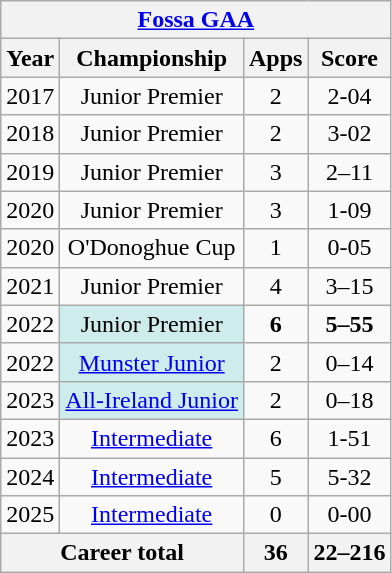<table class="wikitable" style="text-align:center">
<tr>
<th colspan="4"><a href='#'>Fossa GAA</a></th>
</tr>
<tr>
<th>Year</th>
<th>Championship</th>
<th>Apps</th>
<th>Score</th>
</tr>
<tr>
<td>2017</td>
<td>Junior Premier</td>
<td>2</td>
<td>2-04</td>
</tr>
<tr>
<td>2018</td>
<td>Junior Premier</td>
<td>2</td>
<td>3-02</td>
</tr>
<tr>
<td>2019</td>
<td>Junior Premier</td>
<td>3</td>
<td>2–11</td>
</tr>
<tr>
<td>2020</td>
<td>Junior Premier</td>
<td>3</td>
<td>1-09</td>
</tr>
<tr>
<td>2020</td>
<td>O'Donoghue Cup</td>
<td>1</td>
<td>0-05</td>
</tr>
<tr>
<td>2021</td>
<td>Junior Premier</td>
<td>4</td>
<td>3–15</td>
</tr>
<tr>
<td>2022</td>
<td style="background:#cfecec;">Junior Premier</td>
<td><strong>6</strong></td>
<td><strong> 5–55</strong></td>
</tr>
<tr>
<td>2022</td>
<td style="background:#cfecec;"><a href='#'>Munster Junior</a></td>
<td>2</td>
<td>0–14</td>
</tr>
<tr>
<td>2023</td>
<td style="background:#cfecec;"><a href='#'>All-Ireland Junior</a></td>
<td>2</td>
<td>0–18</td>
</tr>
<tr>
<td>2023</td>
<td><a href='#'>Intermediate</a></td>
<td>6</td>
<td>1-51</td>
</tr>
<tr>
<td>2024</td>
<td><a href='#'>Intermediate</a></td>
<td>5</td>
<td>5-32</td>
</tr>
<tr>
<td>2025</td>
<td><a href='#'>Intermediate</a></td>
<td>0</td>
<td>0-00</td>
</tr>
<tr>
<th colspan="2">Career total</th>
<th>36</th>
<th>22–216</th>
</tr>
</table>
